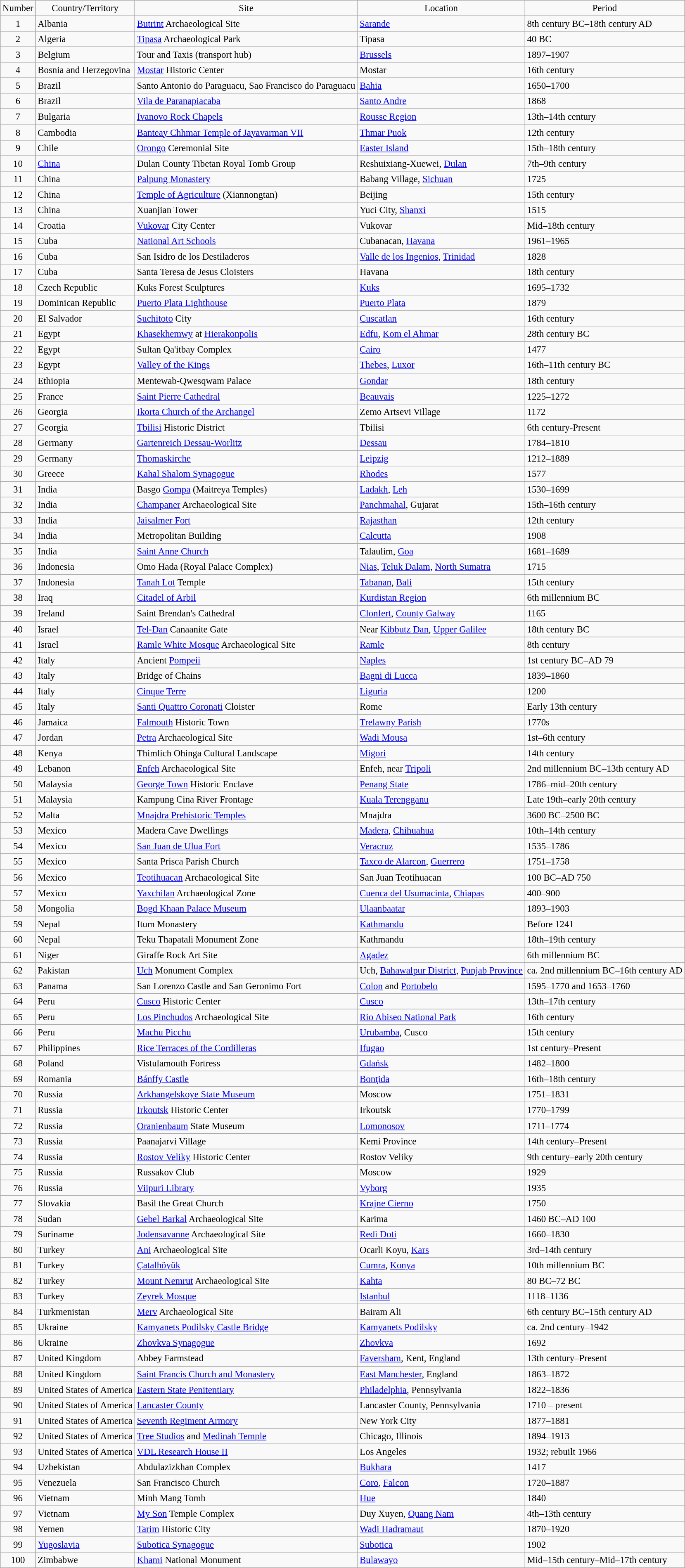<table class="wikitable sortable" style="margin:0 1em 0 0; font-size:95%;">
<tr>
<td style="text-align:center;">Number</td>
<td style="text-align:center;">Country/Territory</td>
<td style="text-align:center;">Site</td>
<td style="text-align:center;">Location</td>
<td style="text-align:center;">Period</td>
</tr>
<tr>
<td style="text-align:center;">1</td>
<td>Albania</td>
<td><a href='#'>Butrint</a> Archaeological Site</td>
<td><a href='#'>Sarande</a></td>
<td>8th century BC–18th century AD</td>
</tr>
<tr>
<td style="text-align:center;">2</td>
<td>Algeria</td>
<td><a href='#'>Tipasa</a> Archaeological Park</td>
<td>Tipasa</td>
<td>40 BC</td>
</tr>
<tr>
<td style="text-align:center;">3</td>
<td>Belgium</td>
<td>Tour and Taxis (transport hub)</td>
<td><a href='#'>Brussels</a></td>
<td>1897–1907</td>
</tr>
<tr>
<td style="text-align:center;">4</td>
<td>Bosnia and Herzegovina</td>
<td><a href='#'>Mostar</a> Historic Center</td>
<td>Mostar</td>
<td>16th century</td>
</tr>
<tr>
<td style="text-align:center;">5</td>
<td>Brazil</td>
<td>Santo Antonio do Paraguacu, Sao Francisco do Paraguacu</td>
<td><a href='#'>Bahia</a></td>
<td>1650–1700</td>
</tr>
<tr>
<td style="text-align:center;">6</td>
<td>Brazil</td>
<td><a href='#'>Vila de Paranapiacaba</a></td>
<td><a href='#'>Santo Andre</a></td>
<td>1868</td>
</tr>
<tr>
<td style="text-align:center;">7</td>
<td>Bulgaria</td>
<td><a href='#'>Ivanovo Rock Chapels</a></td>
<td><a href='#'>Rousse Region</a></td>
<td>13th–14th century</td>
</tr>
<tr>
<td style="text-align:center;">8</td>
<td>Cambodia</td>
<td><a href='#'>Banteay Chhmar Temple of Jayavarman VII</a></td>
<td><a href='#'>Thmar Puok</a></td>
<td>12th century</td>
</tr>
<tr>
<td style="text-align:center;">9</td>
<td>Chile</td>
<td><a href='#'>Orongo</a> Ceremonial Site</td>
<td><a href='#'>Easter Island</a></td>
<td>15th–18th century</td>
</tr>
<tr>
<td style="text-align:center;">10</td>
<td><a href='#'>China</a></td>
<td>Dulan County Tibetan Royal Tomb Group</td>
<td>Reshuixiang-Xuewei, <a href='#'>Dulan</a></td>
<td>7th–9th century</td>
</tr>
<tr>
<td style="text-align:center;">11</td>
<td>China</td>
<td><a href='#'>Palpung Monastery</a></td>
<td>Babang Village, <a href='#'>Sichuan</a></td>
<td>1725</td>
</tr>
<tr>
<td style="text-align:center;">12</td>
<td>China</td>
<td><a href='#'>Temple of Agriculture</a> (Xiannongtan)</td>
<td>Beijing</td>
<td>15th century</td>
</tr>
<tr>
<td style="text-align:center;">13</td>
<td>China</td>
<td>Xuanjian Tower</td>
<td>Yuci City, <a href='#'>Shanxi</a></td>
<td>1515</td>
</tr>
<tr>
<td style="text-align:center;">14</td>
<td>Croatia</td>
<td><a href='#'>Vukovar</a> City Center</td>
<td>Vukovar</td>
<td>Mid–18th century</td>
</tr>
<tr>
<td style="text-align:center;">15</td>
<td>Cuba</td>
<td><a href='#'>National Art Schools</a></td>
<td>Cubanacan, <a href='#'>Havana</a></td>
<td>1961–1965</td>
</tr>
<tr>
<td style="text-align:center;">16</td>
<td>Cuba</td>
<td>San Isidro de los Destiladeros</td>
<td><a href='#'>Valle de los Ingenios</a>, <a href='#'>Trinidad</a></td>
<td>1828</td>
</tr>
<tr>
<td style="text-align:center;">17</td>
<td>Cuba</td>
<td>Santa Teresa de Jesus Cloisters</td>
<td>Havana</td>
<td>18th century</td>
</tr>
<tr>
<td style="text-align:center;">18</td>
<td>Czech Republic</td>
<td>Kuks Forest Sculptures</td>
<td><a href='#'>Kuks</a></td>
<td>1695–1732</td>
</tr>
<tr>
<td style="text-align:center;">19</td>
<td>Dominican Republic</td>
<td><a href='#'>Puerto Plata Lighthouse</a></td>
<td><a href='#'>Puerto Plata</a></td>
<td>1879</td>
</tr>
<tr>
<td style="text-align:center;">20</td>
<td>El Salvador</td>
<td><a href='#'>Suchitoto</a> City</td>
<td><a href='#'>Cuscatlan</a></td>
<td>16th century</td>
</tr>
<tr>
<td style="text-align:center;">21</td>
<td>Egypt</td>
<td><a href='#'>Khasekhemwy</a> at <a href='#'>Hierakonpolis</a></td>
<td><a href='#'>Edfu</a>, <a href='#'>Kom el Ahmar</a></td>
<td>28th century BC</td>
</tr>
<tr>
<td style="text-align:center;">22</td>
<td>Egypt</td>
<td>Sultan Qa'itbay Complex</td>
<td><a href='#'>Cairo</a></td>
<td>1477</td>
</tr>
<tr>
<td style="text-align:center;">23</td>
<td>Egypt</td>
<td><a href='#'>Valley of the Kings</a></td>
<td><a href='#'>Thebes</a>, <a href='#'>Luxor</a></td>
<td>16th–11th century BC</td>
</tr>
<tr>
<td style="text-align:center;">24</td>
<td>Ethiopia</td>
<td>Mentewab-Qwesqwam Palace</td>
<td><a href='#'>Gondar</a></td>
<td>18th century</td>
</tr>
<tr>
<td style="text-align:center;">25</td>
<td>France</td>
<td><a href='#'>Saint Pierre Cathedral</a></td>
<td><a href='#'>Beauvais</a></td>
<td>1225–1272</td>
</tr>
<tr>
<td style="text-align:center;">26</td>
<td>Georgia</td>
<td><a href='#'>Ikorta Church of the Archangel</a></td>
<td>Zemo Artsevi Village</td>
<td>1172</td>
</tr>
<tr>
<td style="text-align:center;">27</td>
<td>Georgia</td>
<td><a href='#'>Tbilisi</a> Historic District</td>
<td>Tbilisi</td>
<td>6th century-Present</td>
</tr>
<tr>
<td style="text-align:center;">28</td>
<td>Germany</td>
<td><a href='#'>Gartenreich Dessau-Worlitz</a></td>
<td><a href='#'>Dessau</a></td>
<td>1784–1810</td>
</tr>
<tr>
<td style="text-align:center;">29</td>
<td>Germany</td>
<td><a href='#'>Thomaskirche</a></td>
<td><a href='#'>Leipzig</a></td>
<td>1212–1889</td>
</tr>
<tr>
<td style="text-align:center;">30</td>
<td>Greece</td>
<td><a href='#'>Kahal Shalom Synagogue</a></td>
<td><a href='#'>Rhodes</a></td>
<td>1577</td>
</tr>
<tr>
<td style="text-align:center;">31</td>
<td>India</td>
<td>Basgo <a href='#'>Gompa</a> (Maitreya Temples)</td>
<td><a href='#'>Ladakh</a>, <a href='#'>Leh</a></td>
<td>1530–1699</td>
</tr>
<tr>
<td style="text-align:center;">32</td>
<td>India</td>
<td><a href='#'>Champaner</a> Archaeological Site</td>
<td><a href='#'>Panchmahal</a>, Gujarat</td>
<td>15th–16th century</td>
</tr>
<tr>
<td style="text-align:center;">33</td>
<td>India</td>
<td><a href='#'>Jaisalmer Fort</a></td>
<td><a href='#'>Rajasthan</a></td>
<td>12th century</td>
</tr>
<tr>
<td style="text-align:center;">34</td>
<td>India</td>
<td>Metropolitan Building</td>
<td><a href='#'>Calcutta</a></td>
<td>1908</td>
</tr>
<tr>
<td style="text-align:center;">35</td>
<td>India</td>
<td><a href='#'>Saint Anne Church</a></td>
<td>Talaulim, <a href='#'>Goa</a></td>
<td>1681–1689</td>
</tr>
<tr>
<td style="text-align:center;">36</td>
<td>Indonesia</td>
<td>Omo Hada (Royal Palace Complex)</td>
<td><a href='#'>Nias</a>, <a href='#'>Teluk Dalam</a>, <a href='#'>North Sumatra</a></td>
<td>1715</td>
</tr>
<tr>
<td style="text-align:center;">37</td>
<td>Indonesia</td>
<td><a href='#'>Tanah Lot</a> Temple</td>
<td><a href='#'>Tabanan</a>, <a href='#'>Bali</a></td>
<td>15th century</td>
</tr>
<tr>
<td style="text-align:center;">38</td>
<td>Iraq</td>
<td><a href='#'>Citadel of Arbil</a></td>
<td><a href='#'>Kurdistan Region</a></td>
<td>6th millennium BC</td>
</tr>
<tr>
<td style="text-align:center;">39</td>
<td>Ireland</td>
<td>Saint Brendan's Cathedral</td>
<td><a href='#'>Clonfert</a>, <a href='#'>County Galway</a></td>
<td>1165</td>
</tr>
<tr>
<td style="text-align:center;">40</td>
<td>Israel</td>
<td><a href='#'>Tel-Dan</a> Canaanite Gate</td>
<td>Near <a href='#'>Kibbutz Dan</a>, <a href='#'>Upper Galilee</a></td>
<td>18th century BC</td>
</tr>
<tr>
<td style="text-align:center;">41</td>
<td>Israel</td>
<td><a href='#'>Ramle White Mosque</a> Archaeological Site</td>
<td><a href='#'>Ramle</a></td>
<td>8th century</td>
</tr>
<tr>
<td style="text-align:center;">42</td>
<td>Italy</td>
<td>Ancient <a href='#'>Pompeii</a></td>
<td><a href='#'>Naples</a></td>
<td>1st century BC–AD 79</td>
</tr>
<tr>
<td style="text-align:center;">43</td>
<td>Italy</td>
<td>Bridge of Chains</td>
<td><a href='#'>Bagni di Lucca</a></td>
<td>1839–1860</td>
</tr>
<tr>
<td style="text-align:center;">44</td>
<td>Italy</td>
<td><a href='#'>Cinque Terre</a></td>
<td><a href='#'>Liguria</a></td>
<td>1200</td>
</tr>
<tr>
<td style="text-align:center;">45</td>
<td>Italy</td>
<td><a href='#'>Santi Quattro Coronati</a> Cloister</td>
<td>Rome</td>
<td>Early 13th century</td>
</tr>
<tr>
<td style="text-align:center;">46</td>
<td>Jamaica</td>
<td><a href='#'>Falmouth</a> Historic Town</td>
<td><a href='#'>Trelawny Parish</a></td>
<td>1770s</td>
</tr>
<tr>
<td style="text-align:center;">47</td>
<td>Jordan</td>
<td><a href='#'>Petra</a> Archaeological Site</td>
<td><a href='#'>Wadi Mousa</a></td>
<td>1st–6th century</td>
</tr>
<tr>
<td style="text-align:center;">48</td>
<td>Kenya</td>
<td>Thimlich Ohinga Cultural Landscape</td>
<td><a href='#'>Migori</a></td>
<td>14th century</td>
</tr>
<tr>
<td style="text-align:center;">49</td>
<td>Lebanon</td>
<td><a href='#'>Enfeh</a> Archaeological Site</td>
<td>Enfeh, near <a href='#'>Tripoli</a></td>
<td>2nd millennium BC–13th century AD</td>
</tr>
<tr>
<td style="text-align:center;">50</td>
<td>Malaysia</td>
<td><a href='#'>George Town</a> Historic Enclave</td>
<td><a href='#'>Penang State</a></td>
<td>1786–mid–20th century</td>
</tr>
<tr>
<td style="text-align:center;">51</td>
<td>Malaysia</td>
<td>Kampung Cina River Frontage</td>
<td><a href='#'>Kuala Terengganu</a></td>
<td>Late 19th–early 20th century</td>
</tr>
<tr>
<td style="text-align:center;">52</td>
<td>Malta</td>
<td><a href='#'>Mnajdra Prehistoric Temples</a></td>
<td>Mnajdra</td>
<td>3600 BC–2500 BC</td>
</tr>
<tr>
<td style="text-align:center;">53</td>
<td>Mexico</td>
<td>Madera Cave Dwellings</td>
<td><a href='#'>Madera</a>, <a href='#'>Chihuahua</a></td>
<td>10th–14th century</td>
</tr>
<tr>
<td style="text-align:center;">54</td>
<td>Mexico</td>
<td><a href='#'>San Juan de Ulua Fort</a></td>
<td><a href='#'>Veracruz</a></td>
<td>1535–1786</td>
</tr>
<tr>
<td style="text-align:center;">55</td>
<td>Mexico</td>
<td>Santa Prisca Parish Church</td>
<td><a href='#'>Taxco de Alarcon</a>, <a href='#'>Guerrero</a></td>
<td>1751–1758</td>
</tr>
<tr>
<td style="text-align:center;">56</td>
<td>Mexico</td>
<td><a href='#'>Teotihuacan</a> Archaeological Site</td>
<td>San Juan Teotihuacan</td>
<td>100 BC–AD 750</td>
</tr>
<tr>
<td style="text-align:center;">57</td>
<td>Mexico</td>
<td><a href='#'>Yaxchilan</a> Archaeological Zone</td>
<td><a href='#'>Cuenca del Usumacinta</a>, <a href='#'>Chiapas</a></td>
<td>400–900</td>
</tr>
<tr>
<td style="text-align:center;">58</td>
<td>Mongolia</td>
<td><a href='#'>Bogd Khaan Palace Museum</a></td>
<td><a href='#'>Ulaanbaatar</a></td>
<td>1893–1903</td>
</tr>
<tr>
<td style="text-align:center;">59</td>
<td>Nepal</td>
<td>Itum Monastery</td>
<td><a href='#'>Kathmandu</a></td>
<td>Before 1241</td>
</tr>
<tr>
<td style="text-align:center;">60</td>
<td>Nepal</td>
<td>Teku Thapatali Monument Zone</td>
<td>Kathmandu</td>
<td>18th–19th century</td>
</tr>
<tr>
<td style="text-align:center;">61</td>
<td>Niger</td>
<td>Giraffe Rock Art Site</td>
<td><a href='#'>Agadez</a></td>
<td>6th millennium BC</td>
</tr>
<tr>
<td style="text-align:center;">62</td>
<td>Pakistan</td>
<td><a href='#'>Uch</a> Monument Complex</td>
<td>Uch, <a href='#'>Bahawalpur District</a>, <a href='#'>Punjab Province</a></td>
<td>ca. 2nd millennium BC–16th century AD</td>
</tr>
<tr>
<td style="text-align:center;">63</td>
<td>Panama</td>
<td>San Lorenzo Castle and San Geronimo Fort</td>
<td><a href='#'>Colon</a> and <a href='#'>Portobelo</a></td>
<td>1595–1770 and 1653–1760</td>
</tr>
<tr>
<td style="text-align:center;">64</td>
<td>Peru</td>
<td><a href='#'>Cusco</a> Historic Center</td>
<td><a href='#'>Cusco</a></td>
<td>13th–17th century</td>
</tr>
<tr>
<td style="text-align:center;">65</td>
<td>Peru</td>
<td><a href='#'>Los Pinchudos</a> Archaeological Site</td>
<td><a href='#'>Rio Abiseo National Park</a></td>
<td>16th century</td>
</tr>
<tr>
<td style="text-align:center;">66</td>
<td>Peru</td>
<td><a href='#'>Machu Picchu</a></td>
<td><a href='#'>Urubamba</a>, Cusco</td>
<td>15th century</td>
</tr>
<tr>
<td style="text-align:center;">67</td>
<td>Philippines</td>
<td><a href='#'>Rice Terraces of the Cordilleras</a></td>
<td><a href='#'>Ifugao</a></td>
<td>1st century–Present</td>
</tr>
<tr>
<td style="text-align:center;">68</td>
<td>Poland</td>
<td>Vistulamouth Fortress</td>
<td><a href='#'>Gdańsk</a></td>
<td>1482–1800</td>
</tr>
<tr>
<td style="text-align:center;">69</td>
<td>Romania</td>
<td><a href='#'>Bánffy Castle</a></td>
<td><a href='#'>Bonţida</a></td>
<td>16th–18th century</td>
</tr>
<tr>
<td style="text-align:center;">70</td>
<td>Russia</td>
<td><a href='#'>Arkhangelskoye State Museum</a></td>
<td>Moscow</td>
<td>1751–1831</td>
</tr>
<tr>
<td style="text-align:center;">71</td>
<td>Russia</td>
<td><a href='#'>Irkoutsk</a> Historic Center</td>
<td>Irkoutsk</td>
<td>1770–1799</td>
</tr>
<tr>
<td style="text-align:center;">72</td>
<td>Russia</td>
<td><a href='#'>Oranienbaum</a> State Museum</td>
<td><a href='#'>Lomonosov</a></td>
<td>1711–1774</td>
</tr>
<tr>
<td style="text-align:center;">73</td>
<td>Russia</td>
<td>Paanajarvi Village</td>
<td>Kemi Province</td>
<td>14th century–Present</td>
</tr>
<tr>
<td style="text-align:center;">74</td>
<td>Russia</td>
<td><a href='#'>Rostov Veliky</a> Historic Center</td>
<td>Rostov Veliky</td>
<td>9th century–early 20th century</td>
</tr>
<tr>
<td style="text-align:center;">75</td>
<td>Russia</td>
<td>Russakov Club</td>
<td>Moscow</td>
<td>1929</td>
</tr>
<tr>
<td style="text-align:center;">76</td>
<td>Russia</td>
<td><a href='#'>Viipuri Library</a></td>
<td><a href='#'>Vyborg</a></td>
<td>1935</td>
</tr>
<tr>
<td style="text-align:center;">77</td>
<td>Slovakia</td>
<td>Basil the Great Church</td>
<td><a href='#'>Krajne Cierno</a></td>
<td>1750</td>
</tr>
<tr>
<td style="text-align:center;">78</td>
<td>Sudan</td>
<td><a href='#'>Gebel Barkal</a> Archaeological Site</td>
<td>Karima</td>
<td>1460 BC–AD 100</td>
</tr>
<tr>
<td style="text-align:center;">79</td>
<td>Suriname</td>
<td><a href='#'>Jodensavanne</a> Archaeological Site</td>
<td><a href='#'>Redi Doti</a></td>
<td>1660–1830</td>
</tr>
<tr>
<td style="text-align:center;">80</td>
<td>Turkey</td>
<td><a href='#'>Ani</a> Archaeological Site</td>
<td>Ocarli Koyu, <a href='#'>Kars</a></td>
<td>3rd–14th century</td>
</tr>
<tr>
<td style="text-align:center;">81</td>
<td>Turkey</td>
<td><a href='#'>Çatalhöyük</a></td>
<td><a href='#'>Cumra</a>, <a href='#'>Konya</a></td>
<td>10th millennium BC</td>
</tr>
<tr>
<td style="text-align:center;">82</td>
<td>Turkey</td>
<td><a href='#'>Mount Nemrut</a> Archaeological Site</td>
<td><a href='#'>Kahta</a></td>
<td>80 BC–72 BC</td>
</tr>
<tr>
<td style="text-align:center;">83</td>
<td>Turkey</td>
<td><a href='#'>Zeyrek Mosque</a></td>
<td><a href='#'>Istanbul</a></td>
<td>1118–1136</td>
</tr>
<tr>
<td style="text-align:center;">84</td>
<td>Turkmenistan</td>
<td><a href='#'>Merv</a> Archaeological Site</td>
<td>Bairam Ali</td>
<td>6th century BC–15th century AD</td>
</tr>
<tr>
<td style="text-align:center;">85</td>
<td>Ukraine</td>
<td><a href='#'>Kamyanets Podilsky Castle Bridge</a></td>
<td><a href='#'>Kamyanets Podilsky</a></td>
<td>ca. 2nd century–1942</td>
</tr>
<tr>
<td style="text-align:center;">86</td>
<td>Ukraine</td>
<td><a href='#'>Zhovkva Synagogue</a></td>
<td><a href='#'>Zhovkva</a></td>
<td>1692</td>
</tr>
<tr>
<td style="text-align:center;">87</td>
<td>United Kingdom</td>
<td>Abbey Farmstead</td>
<td><a href='#'>Faversham</a>, Kent, England</td>
<td>13th century–Present</td>
</tr>
<tr>
<td style="text-align:center;">88</td>
<td>United Kingdom</td>
<td><a href='#'>Saint Francis Church and Monastery</a></td>
<td><a href='#'>East Manchester</a>, England</td>
<td>1863–1872</td>
</tr>
<tr>
<td style="text-align:center;">89</td>
<td>United States of America</td>
<td><a href='#'>Eastern State Penitentiary</a></td>
<td><a href='#'>Philadelphia</a>, Pennsylvania</td>
<td>1822–1836</td>
</tr>
<tr>
<td style="text-align:center;">90</td>
<td>United States of America</td>
<td><a href='#'>Lancaster County</a></td>
<td>Lancaster County, Pennsylvania</td>
<td>1710 – present</td>
</tr>
<tr>
<td style="text-align:center;">91</td>
<td>United States of America</td>
<td><a href='#'>Seventh Regiment Armory</a></td>
<td>New York City</td>
<td>1877–1881</td>
</tr>
<tr>
<td style="text-align:center;">92</td>
<td>United States of America</td>
<td><a href='#'>Tree Studios</a> and <a href='#'>Medinah Temple</a></td>
<td>Chicago, Illinois</td>
<td>1894–1913</td>
</tr>
<tr>
<td style="text-align:center;">93</td>
<td>United States of America</td>
<td><a href='#'>VDL Research House II</a></td>
<td>Los Angeles</td>
<td>1932; rebuilt 1966</td>
</tr>
<tr>
<td style="text-align:center;">94</td>
<td>Uzbekistan</td>
<td>Abdulazizkhan Complex</td>
<td><a href='#'>Bukhara</a></td>
<td>1417</td>
</tr>
<tr>
<td style="text-align:center;">95</td>
<td>Venezuela</td>
<td>San Francisco Church</td>
<td><a href='#'>Coro</a>, <a href='#'>Falcon</a></td>
<td>1720–1887</td>
</tr>
<tr>
<td style="text-align:center;">96</td>
<td>Vietnam</td>
<td>Minh Mang Tomb</td>
<td><a href='#'>Hue</a></td>
<td>1840</td>
</tr>
<tr>
<td style="text-align:center;">97</td>
<td>Vietnam</td>
<td><a href='#'>My Son</a> Temple Complex</td>
<td>Duy Xuyen, <a href='#'>Quang Nam</a></td>
<td>4th–13th century</td>
</tr>
<tr>
<td style="text-align:center;">98</td>
<td>Yemen</td>
<td><a href='#'>Tarim</a> Historic City</td>
<td><a href='#'>Wadi Hadramaut</a></td>
<td>1870–1920</td>
</tr>
<tr>
<td style="text-align:center;">99</td>
<td><a href='#'>Yugoslavia</a></td>
<td><a href='#'>Subotica Synagogue</a></td>
<td><a href='#'>Subotica</a></td>
<td>1902</td>
</tr>
<tr>
<td style="text-align:center;">100</td>
<td>Zimbabwe</td>
<td><a href='#'>Khami</a> National Monument</td>
<td><a href='#'>Bulawayo</a></td>
<td>Mid–15th century–Mid–17th century</td>
</tr>
</table>
